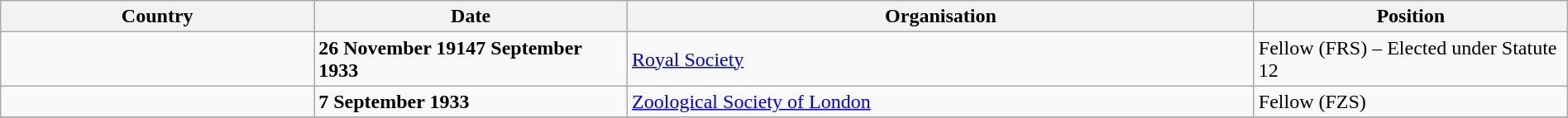<table class="wikitable" style="width:100%;">
<tr>
<th style="width:20%;">Country</th>
<th style="width:20%;">Date</th>
<th style="width:40%;">Organisation</th>
<th style="width:20%;">Position</th>
</tr>
<tr>
<td></td>
<td><strong>26 November 19147 September 1933</strong></td>
<td><a href='#'>Royal Society</a></td>
<td>Fellow (FRS) – Elected under Statute 12</td>
</tr>
<tr>
<td></td>
<td><strong>7 September 1933</strong></td>
<td><a href='#'>Zoological Society of London</a></td>
<td>Fellow (FZS)</td>
</tr>
<tr>
</tr>
</table>
